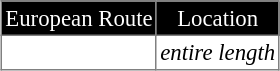<table border=1 cellpadding=2 style="margin-left:1em; margin-bottom: 1em; color: black; border-collapse: collapse; font-size: 95%;">
<tr align="center" bgcolor="000000" style="color: white">
<td>European Route</td>
<td>Location</td>
</tr>
<tr>
<td></td>
<td><em>entire length</em></td>
</tr>
</table>
